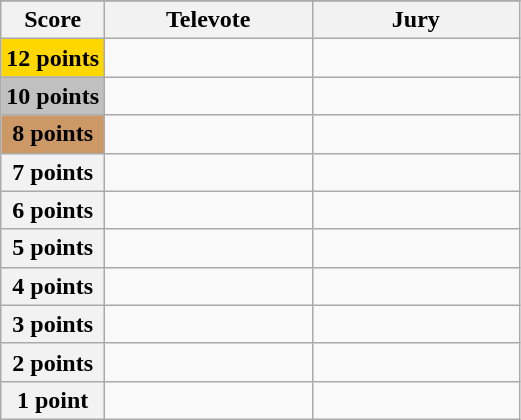<table class="wikitable">
<tr>
</tr>
<tr>
<th scope="col" width="20%">Score</th>
<th scope="col" width="40%">Televote</th>
<th scope="col" width="40%">Jury</th>
</tr>
<tr>
<th scope="row" style="background:gold">12 points</th>
<td></td>
<td></td>
</tr>
<tr>
<th scope="row" style="background:silver">10 points</th>
<td></td>
<td></td>
</tr>
<tr>
<th scope="row" style="background:#CC9966">8 points</th>
<td></td>
<td></td>
</tr>
<tr>
<th scope="row">7 points</th>
<td></td>
<td></td>
</tr>
<tr>
<th scope="row">6 points</th>
<td></td>
<td></td>
</tr>
<tr>
<th scope="row">5 points</th>
<td></td>
<td></td>
</tr>
<tr>
<th scope="row">4 points</th>
<td></td>
<td></td>
</tr>
<tr>
<th scope="row">3 points</th>
<td></td>
<td></td>
</tr>
<tr>
<th scope="row">2 points</th>
<td></td>
<td></td>
</tr>
<tr>
<th scope="row">1 point</th>
<td></td>
<td></td>
</tr>
</table>
